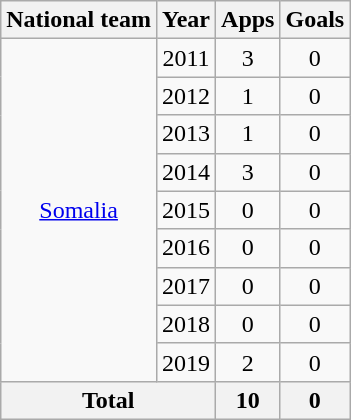<table class="wikitable" style="text-align:center">
<tr>
<th>National team</th>
<th>Year</th>
<th>Apps</th>
<th>Goals</th>
</tr>
<tr>
<td rowspan="9"><a href='#'>Somalia</a></td>
<td>2011</td>
<td>3</td>
<td>0</td>
</tr>
<tr>
<td>2012</td>
<td>1</td>
<td>0</td>
</tr>
<tr>
<td>2013</td>
<td>1</td>
<td>0</td>
</tr>
<tr>
<td>2014</td>
<td>3</td>
<td>0</td>
</tr>
<tr>
<td>2015</td>
<td>0</td>
<td>0</td>
</tr>
<tr>
<td>2016</td>
<td>0</td>
<td>0</td>
</tr>
<tr>
<td>2017</td>
<td>0</td>
<td>0</td>
</tr>
<tr>
<td>2018</td>
<td>0</td>
<td>0</td>
</tr>
<tr>
<td>2019</td>
<td>2</td>
<td>0</td>
</tr>
<tr>
<th colspan=2>Total</th>
<th>10</th>
<th>0</th>
</tr>
</table>
